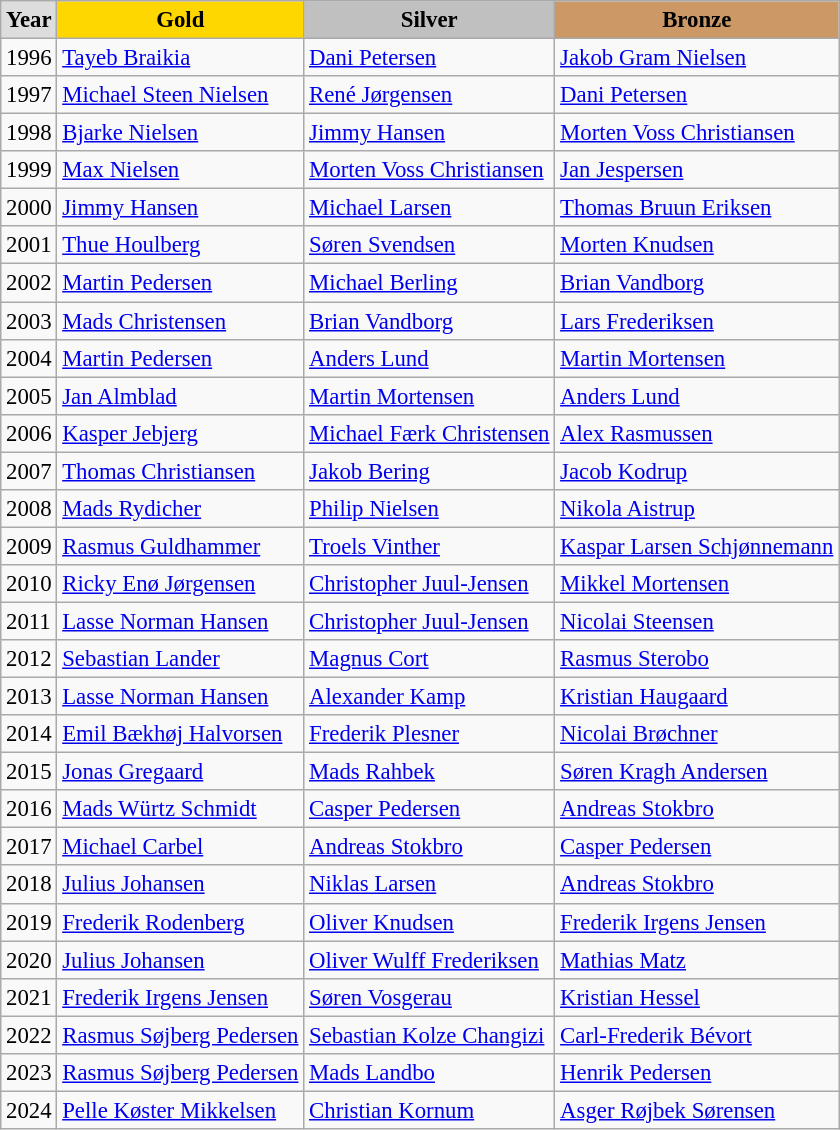<table class="wikitable sortable" style="font-size:95%">
<tr>
<td style="background:#DDDDDD; font-weight:bold; text-align:center;">Year</td>
<td style="background:gold; font-weight:bold; text-align:center;">Gold</td>
<td style="background:silver; font-weight:bold; text-align:center;">Silver</td>
<td style="background:#cc9966; font-weight:bold; text-align:center;">Bronze</td>
</tr>
<tr>
<td>1996</td>
<td><a href='#'>Tayeb Braikia</a></td>
<td><a href='#'>Dani Petersen</a></td>
<td><a href='#'>Jakob Gram Nielsen</a></td>
</tr>
<tr>
<td>1997</td>
<td><a href='#'>Michael Steen Nielsen</a></td>
<td><a href='#'>René Jørgensen</a></td>
<td><a href='#'>Dani Petersen</a></td>
</tr>
<tr>
<td>1998</td>
<td><a href='#'>Bjarke Nielsen</a></td>
<td><a href='#'>Jimmy Hansen</a></td>
<td><a href='#'>Morten Voss Christiansen</a></td>
</tr>
<tr>
<td>1999</td>
<td><a href='#'>Max Nielsen</a></td>
<td><a href='#'>Morten Voss Christiansen</a></td>
<td><a href='#'>Jan Jespersen</a></td>
</tr>
<tr>
<td>2000</td>
<td><a href='#'>Jimmy Hansen</a></td>
<td><a href='#'>Michael Larsen</a></td>
<td><a href='#'>Thomas Bruun Eriksen</a></td>
</tr>
<tr>
<td>2001</td>
<td><a href='#'>Thue Houlberg</a></td>
<td><a href='#'>Søren Svendsen</a></td>
<td><a href='#'>Morten Knudsen</a></td>
</tr>
<tr>
<td>2002</td>
<td><a href='#'>Martin Pedersen</a></td>
<td><a href='#'>Michael Berling</a></td>
<td><a href='#'>Brian Vandborg</a></td>
</tr>
<tr>
<td>2003</td>
<td><a href='#'>Mads Christensen</a></td>
<td><a href='#'>Brian Vandborg</a></td>
<td><a href='#'>Lars Frederiksen</a></td>
</tr>
<tr>
<td>2004</td>
<td><a href='#'>Martin Pedersen</a></td>
<td><a href='#'>Anders Lund</a></td>
<td><a href='#'>Martin Mortensen</a></td>
</tr>
<tr>
<td>2005</td>
<td><a href='#'>Jan Almblad</a></td>
<td><a href='#'>Martin Mortensen</a></td>
<td><a href='#'>Anders Lund</a></td>
</tr>
<tr>
<td>2006</td>
<td><a href='#'>Kasper Jebjerg</a></td>
<td><a href='#'>Michael Færk Christensen</a></td>
<td><a href='#'>Alex Rasmussen</a></td>
</tr>
<tr>
<td>2007</td>
<td><a href='#'>Thomas Christiansen</a></td>
<td><a href='#'>Jakob Bering</a></td>
<td><a href='#'>Jacob Kodrup</a></td>
</tr>
<tr>
<td>2008</td>
<td><a href='#'>Mads Rydicher</a></td>
<td><a href='#'>Philip Nielsen</a></td>
<td><a href='#'>Nikola Aistrup</a></td>
</tr>
<tr>
<td>2009</td>
<td><a href='#'>Rasmus Guldhammer</a></td>
<td><a href='#'>Troels Vinther</a></td>
<td><a href='#'>Kaspar Larsen Schjønnemann</a></td>
</tr>
<tr>
<td>2010</td>
<td><a href='#'>Ricky Enø Jørgensen</a></td>
<td><a href='#'>Christopher Juul-Jensen</a></td>
<td><a href='#'>Mikkel Mortensen</a></td>
</tr>
<tr>
<td>2011</td>
<td><a href='#'>Lasse Norman Hansen</a></td>
<td><a href='#'>Christopher Juul-Jensen</a></td>
<td><a href='#'>Nicolai Steensen</a></td>
</tr>
<tr>
<td>2012</td>
<td><a href='#'>Sebastian Lander</a></td>
<td><a href='#'>Magnus Cort</a></td>
<td><a href='#'>Rasmus Sterobo</a></td>
</tr>
<tr>
<td>2013</td>
<td><a href='#'>Lasse Norman Hansen</a></td>
<td><a href='#'>Alexander Kamp</a></td>
<td><a href='#'>Kristian Haugaard</a></td>
</tr>
<tr>
<td>2014</td>
<td><a href='#'>Emil Bækhøj Halvorsen</a></td>
<td><a href='#'>Frederik Plesner</a></td>
<td><a href='#'>Nicolai Brøchner</a></td>
</tr>
<tr>
<td>2015</td>
<td><a href='#'>Jonas Gregaard</a></td>
<td><a href='#'>Mads Rahbek</a></td>
<td><a href='#'>Søren Kragh Andersen</a></td>
</tr>
<tr>
<td>2016</td>
<td><a href='#'>Mads Würtz Schmidt</a></td>
<td><a href='#'>Casper Pedersen</a></td>
<td><a href='#'>Andreas Stokbro</a></td>
</tr>
<tr>
<td>2017</td>
<td><a href='#'>Michael Carbel</a></td>
<td><a href='#'>Andreas Stokbro</a></td>
<td><a href='#'>Casper Pedersen</a></td>
</tr>
<tr>
<td>2018</td>
<td><a href='#'>Julius Johansen</a></td>
<td><a href='#'>Niklas Larsen</a></td>
<td><a href='#'>Andreas Stokbro</a></td>
</tr>
<tr>
<td>2019</td>
<td><a href='#'>Frederik Rodenberg</a></td>
<td><a href='#'>Oliver Knudsen</a></td>
<td><a href='#'>Frederik Irgens Jensen</a></td>
</tr>
<tr>
<td>2020</td>
<td><a href='#'>Julius Johansen</a></td>
<td><a href='#'>Oliver Wulff Frederiksen</a></td>
<td><a href='#'>Mathias Matz</a></td>
</tr>
<tr>
<td>2021</td>
<td><a href='#'>Frederik Irgens Jensen</a></td>
<td><a href='#'>Søren Vosgerau</a></td>
<td><a href='#'>Kristian Hessel</a></td>
</tr>
<tr>
<td>2022</td>
<td><a href='#'>Rasmus Søjberg Pedersen</a></td>
<td><a href='#'>Sebastian Kolze Changizi</a></td>
<td><a href='#'>Carl-Frederik Bévort</a></td>
</tr>
<tr>
<td>2023</td>
<td><a href='#'>Rasmus Søjberg Pedersen</a></td>
<td><a href='#'>Mads Landbo</a></td>
<td><a href='#'>Henrik Pedersen</a></td>
</tr>
<tr>
<td>2024</td>
<td><a href='#'>Pelle Køster Mikkelsen</a></td>
<td><a href='#'>Christian Kornum</a></td>
<td><a href='#'>Asger Røjbek Sørensen</a></td>
</tr>
</table>
